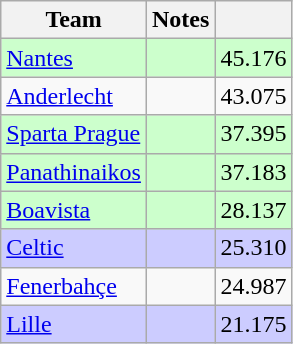<table class="wikitable" style="float:left; margin-right:1em">
<tr>
<th>Team</th>
<th>Notes</th>
<th></th>
</tr>
<tr bgcolor=#ccffcc>
<td> <a href='#'>Nantes</a></td>
<td></td>
<td align=right>45.176</td>
</tr>
<tr>
<td> <a href='#'>Anderlecht</a></td>
<td></td>
<td align=right>43.075</td>
</tr>
<tr bgcolor=#ccffcc>
<td> <a href='#'>Sparta Prague</a></td>
<td></td>
<td align=right>37.395</td>
</tr>
<tr bgcolor=#ccffcc>
<td> <a href='#'>Panathinaikos</a></td>
<td></td>
<td align=right>37.183</td>
</tr>
<tr bgcolor=#ccffcc>
<td> <a href='#'>Boavista</a></td>
<td></td>
<td align=right>28.137</td>
</tr>
<tr bgcolor=#ccccff>
<td> <a href='#'>Celtic</a></td>
<td></td>
<td align=right>25.310</td>
</tr>
<tr>
<td> <a href='#'>Fenerbahçe</a></td>
<td></td>
<td align=right>24.987</td>
</tr>
<tr bgcolor=#ccccff>
<td> <a href='#'>Lille</a></td>
<td></td>
<td align=right>21.175</td>
</tr>
</table>
